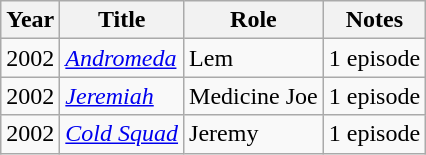<table class="wikitable sortable">
<tr>
<th>Year</th>
<th>Title</th>
<th>Role</th>
<th class="unsortable">Notes</th>
</tr>
<tr>
<td>2002</td>
<td><em><a href='#'>Andromeda</a></em></td>
<td>Lem</td>
<td>1 episode</td>
</tr>
<tr>
<td>2002</td>
<td><em><a href='#'>Jeremiah</a></em></td>
<td>Medicine Joe</td>
<td>1 episode</td>
</tr>
<tr>
<td>2002</td>
<td><em><a href='#'>Cold Squad</a></em></td>
<td>Jeremy</td>
<td>1 episode</td>
</tr>
</table>
